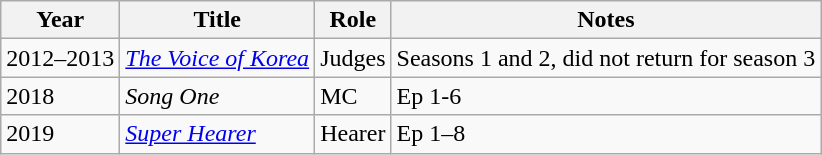<table class="wikitable">
<tr>
<th>Year</th>
<th>Title</th>
<th>Role</th>
<th>Notes</th>
</tr>
<tr>
<td>2012–2013</td>
<td><em><a href='#'>The Voice of Korea</a></em></td>
<td>Judges</td>
<td>Seasons 1 and 2, did not return for season 3</td>
</tr>
<tr>
<td>2018</td>
<td><em>Song One</em></td>
<td>MC</td>
<td>Ep 1-6</td>
</tr>
<tr>
<td>2019</td>
<td><em><a href='#'>Super Hearer</a></em></td>
<td>Hearer</td>
<td>Ep 1–8</td>
</tr>
</table>
